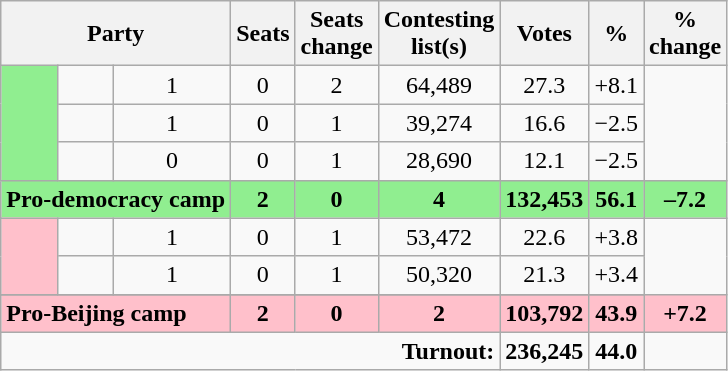<table class="wikitable">
<tr>
<th colspan="3" rowspan="1" align="center">Party</th>
<th align="center">Seats</th>
<th align="center">Seats<br>change</th>
<th align="center">Contesting<br>list(s)</th>
<th align="center">Votes</th>
<th align="center">%</th>
<th align="center">%<br>change</th>
</tr>
<tr>
<td bgcolor="LightGreen" rowspan="3"></td>
<td></td>
<td align="center">1</td>
<td align="center">0</td>
<td align="center">2</td>
<td align="center">64,489</td>
<td align="center">27.3</td>
<td align="center">+8.1</td>
</tr>
<tr>
<td></td>
<td align="center">1</td>
<td align="center">0</td>
<td align="center">1</td>
<td align="center">39,274</td>
<td align="center">16.6</td>
<td align="center">−2.5</td>
</tr>
<tr>
<td></td>
<td align="center">0</td>
<td align="center">0</td>
<td align="center">1</td>
<td align="center">28,690</td>
<td align="center">12.1</td>
<td align="center">−2.5</td>
</tr>
<tr bgcolor="LightGreen">
<td colspan=3><strong>Pro-democracy camp</strong></td>
<td align="center"><strong>2</strong></td>
<td align="center"><strong>0</strong></td>
<td align="center"><strong>4</strong></td>
<td align="center"><strong>132,453</strong></td>
<td align="center"><strong>56.1</strong></td>
<td align="center"><strong>–7.2</strong></td>
</tr>
<tr>
<td bgcolor="Pink" rowspan="2"></td>
<td></td>
<td align="center">1</td>
<td align="center">0</td>
<td align="center">1</td>
<td align="center">53,472</td>
<td align="center">22.6</td>
<td align="center">+3.8</td>
</tr>
<tr>
<td></td>
<td align="center">1</td>
<td align="center">0</td>
<td align="center">1</td>
<td align="center">50,320</td>
<td align="center">21.3</td>
<td align="center">+3.4</td>
</tr>
<tr>
</tr>
<tr bgcolor="Pink">
<td colspan=3><strong>Pro-Beijing camp</strong></td>
<td align="center"><strong>2</strong></td>
<td align="center"><strong>0</strong></td>
<td align="center"><strong>2</strong></td>
<td align="center"><strong>103,792</strong></td>
<td align="center"><strong>43.9</strong></td>
<td align="center"><strong>+7.2</strong></td>
</tr>
<tr>
<td colspan="6" rowspan="1" align="right"><strong>Turnout:</strong></td>
<td align="center"><strong>236,245</strong></td>
<td align="center"><strong>44.0</strong></td>
<td align="center"></td>
</tr>
</table>
